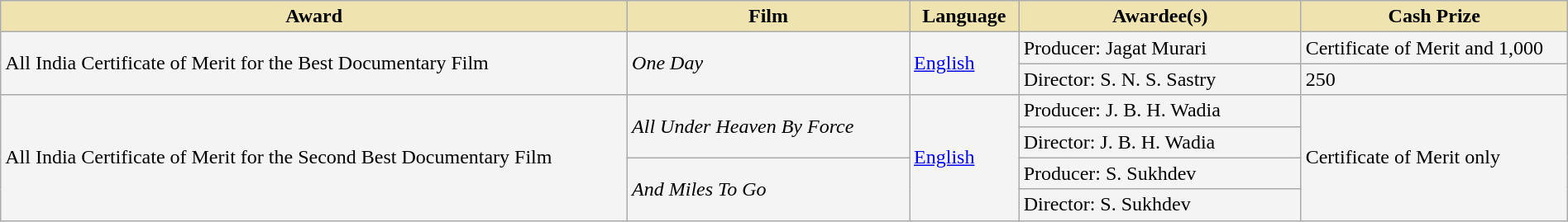<table class="wikitable sortable" style="width:100%">
<tr>
<th style="background-color:#EFE4B0;width:40%;">Award</th>
<th style="background-color:#EFE4B0;width:18%;">Film</th>
<th style="background-color:#EFE4B0;width:7%;">Language</th>
<th style="background-color:#EFE4B0;width:18%;">Awardee(s)</th>
<th style="background-color:#EFE4B0;width:17%;">Cash Prize</th>
</tr>
<tr style="background-color:#F4F4F4">
<td rowspan="2">All India Certificate of Merit for the Best Documentary Film</td>
<td rowspan="2"><em>One Day</em></td>
<td rowspan="2"><a href='#'>English</a></td>
<td>Producer: Jagat Murari</td>
<td>Certificate of Merit and  1,000</td>
</tr>
<tr style="background-color:#F4F4F4">
<td>Director: S. N. S. Sastry</td>
<td> 250</td>
</tr>
<tr style="background-color:#F4F4F4">
<td rowspan="4">All India Certificate of Merit for the Second Best Documentary Film</td>
<td rowspan="2"><em>All Under Heaven By Force</em></td>
<td rowspan="4"><a href='#'>English</a></td>
<td>Producer: J. B. H. Wadia</td>
<td rowspan="4">Certificate of Merit only</td>
</tr>
<tr style="background-color:#F4F4F4">
<td>Director: J. B. H. Wadia</td>
</tr>
<tr style="background-color:#F4F4F4">
<td rowspan="2"><em>And Miles To Go</em></td>
<td>Producer: S. Sukhdev</td>
</tr>
<tr style="background-color:#F4F4F4">
<td>Director: S. Sukhdev</td>
</tr>
</table>
